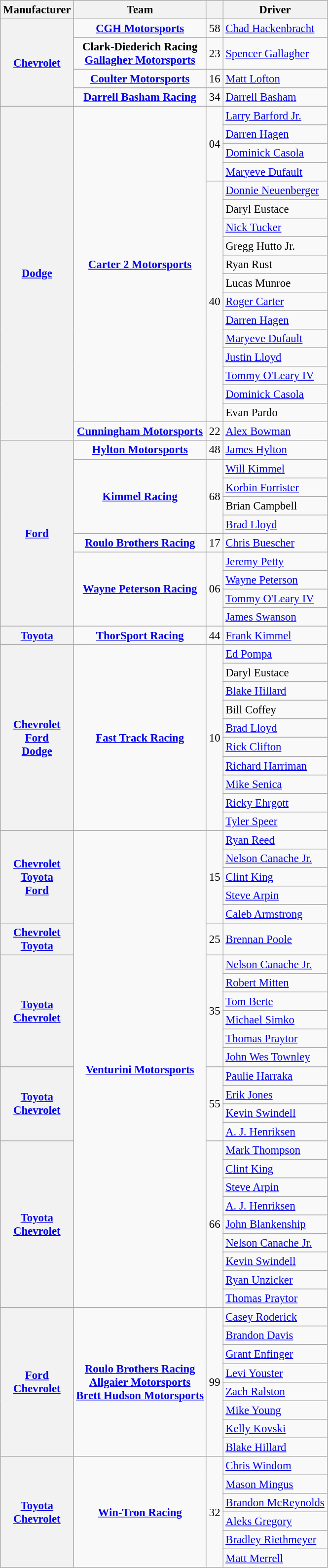<table class="wikitable" style="font-size: 95%;">
<tr>
<th>Manufacturer</th>
<th>Team</th>
<th></th>
<th>Driver</th>
</tr>
<tr>
<th rowspan=4><a href='#'>Chevrolet</a></th>
<td style="text-align:center;"><strong><a href='#'>CGH Motorsports</a></strong></td>
<td>58</td>
<td><a href='#'>Chad Hackenbracht</a></td>
</tr>
<tr>
<td style="text-align:center;"><strong>Clark-Diederich Racing</strong> <small></small> <br> <strong><a href='#'>Gallagher Motorsports</a></strong> <small></small></td>
<td>23</td>
<td><a href='#'>Spencer Gallagher</a></td>
</tr>
<tr>
<td style="text-align:center;"><strong><a href='#'>Coulter Motorsports</a></strong></td>
<td>16</td>
<td><a href='#'>Matt Lofton</a></td>
</tr>
<tr>
<td style="text-align:center;"><strong><a href='#'>Darrell Basham Racing</a></strong></td>
<td>34</td>
<td><a href='#'>Darrell Basham</a></td>
</tr>
<tr>
<th rowspan=18><a href='#'>Dodge</a></th>
<td rowspan=17 style="text-align:center;"><strong><a href='#'>Carter 2 Motorsports</a></strong></td>
<td rowspan=4>04</td>
<td><a href='#'>Larry Barford Jr.</a> <small></small></td>
</tr>
<tr>
<td><a href='#'>Darren Hagen</a> <small></small></td>
</tr>
<tr>
<td><a href='#'>Dominick Casola</a> <small></small></td>
</tr>
<tr>
<td><a href='#'>Maryeve Dufault</a> <small></small></td>
</tr>
<tr>
<td rowspan=13>40</td>
<td><a href='#'>Donnie Neuenberger</a> <small></small></td>
</tr>
<tr>
<td>Daryl Eustace <small></small></td>
</tr>
<tr>
<td><a href='#'>Nick Tucker</a> <small></small></td>
</tr>
<tr>
<td>Gregg Hutto Jr. <small></small></td>
</tr>
<tr>
<td>Ryan Rust <small></small></td>
</tr>
<tr>
<td>Lucas Munroe <small></small></td>
</tr>
<tr>
<td><a href='#'>Roger Carter</a> <small></small></td>
</tr>
<tr>
<td><a href='#'>Darren Hagen</a> <small></small></td>
</tr>
<tr>
<td><a href='#'>Maryeve Dufault</a> <small></small></td>
</tr>
<tr>
<td><a href='#'>Justin Lloyd</a> <small></small></td>
</tr>
<tr>
<td><a href='#'>Tommy O'Leary IV</a> <small></small></td>
</tr>
<tr>
<td><a href='#'>Dominick Casola</a> <small></small></td>
</tr>
<tr>
<td>Evan Pardo <small></small></td>
</tr>
<tr>
<td style="text-align:center;"><strong><a href='#'>Cunningham Motorsports</a></strong></td>
<td>22</td>
<td><a href='#'>Alex Bowman</a></td>
</tr>
<tr>
<th rowspan=10><a href='#'>Ford</a></th>
<td style="text-align:center;"><strong><a href='#'>Hylton Motorsports</a></strong></td>
<td>48</td>
<td><a href='#'>James Hylton</a></td>
</tr>
<tr>
<td rowspan=4 style="text-align:center;"><strong><a href='#'>Kimmel Racing</a></strong></td>
<td rowspan=4>68</td>
<td><a href='#'>Will Kimmel</a> <small></small></td>
</tr>
<tr>
<td><a href='#'>Korbin Forrister</a> <small></small></td>
</tr>
<tr>
<td>Brian Campbell <small></small></td>
</tr>
<tr>
<td><a href='#'>Brad Lloyd</a> <small></small></td>
</tr>
<tr>
<td style="text-align:center;"><strong><a href='#'>Roulo Brothers Racing</a></strong></td>
<td>17</td>
<td><a href='#'>Chris Buescher</a></td>
</tr>
<tr>
<td rowspan=4 style="text-align:center;"><strong><a href='#'>Wayne Peterson Racing</a></strong></td>
<td rowspan=4>06</td>
<td><a href='#'>Jeremy Petty</a> <small></small></td>
</tr>
<tr>
<td><a href='#'>Wayne Peterson</a> <small></small></td>
</tr>
<tr>
<td><a href='#'>Tommy O'Leary IV</a> <small></small></td>
</tr>
<tr>
<td><a href='#'>James Swanson</a> <small></small></td>
</tr>
<tr>
<th><a href='#'>Toyota</a></th>
<td style="text-align:center;"><strong><a href='#'>ThorSport Racing</a></strong></td>
<td>44</td>
<td><a href='#'>Frank Kimmel</a></td>
</tr>
<tr>
<th rowspan=10><a href='#'>Chevrolet</a> <small></small> <br> <a href='#'>Ford</a> <small></small> <br> <a href='#'>Dodge</a> <small></small></th>
<td rowspan=10 style="text-align:center;"><strong><a href='#'>Fast Track Racing</a></strong></td>
<td rowspan=10>10</td>
<td><a href='#'>Ed Pompa</a> <small></small></td>
</tr>
<tr>
<td>Daryl Eustace <small></small></td>
</tr>
<tr>
<td><a href='#'>Blake Hillard</a> <small></small></td>
</tr>
<tr>
<td>Bill Coffey <small></small></td>
</tr>
<tr>
<td><a href='#'>Brad Lloyd</a> <small></small></td>
</tr>
<tr>
<td><a href='#'>Rick Clifton</a> <small></small></td>
</tr>
<tr>
<td><a href='#'>Richard Harriman</a> <small></small></td>
</tr>
<tr>
<td><a href='#'>Mike Senica</a> <small></small></td>
</tr>
<tr>
<td><a href='#'>Ricky Ehrgott</a> <small></small></td>
</tr>
<tr>
<td><a href='#'>Tyler Speer</a> <small></small></td>
</tr>
<tr>
<th rowspan=5><a href='#'>Chevrolet</a> <small></small> <br> <a href='#'>Toyota</a> <small></small> <br> <a href='#'>Ford</a> <small></small></th>
<td rowspan=25 style="text-align:center;"><strong><a href='#'>Venturini Motorsports</a></strong></td>
<td rowspan=5>15</td>
<td><a href='#'>Ryan Reed</a> <small></small></td>
</tr>
<tr>
<td><a href='#'>Nelson Canache Jr.</a> <small></small></td>
</tr>
<tr>
<td><a href='#'>Clint King</a> <small></small></td>
</tr>
<tr>
<td><a href='#'>Steve Arpin</a> <small></small></td>
</tr>
<tr>
<td><a href='#'>Caleb Armstrong</a> <small></small></td>
</tr>
<tr>
<th><a href='#'>Chevrolet</a> <small></small> <br> <a href='#'>Toyota</a> <small></small></th>
<td>25</td>
<td><a href='#'>Brennan Poole</a></td>
</tr>
<tr>
<th rowspan=6><a href='#'>Toyota</a> <small></small> <br> <a href='#'>Chevrolet</a> <small></small></th>
<td rowspan=6>35</td>
<td><a href='#'>Nelson Canache Jr.</a> <small></small></td>
</tr>
<tr>
<td><a href='#'>Robert Mitten</a> <small></small></td>
</tr>
<tr>
<td><a href='#'>Tom Berte</a> <small></small></td>
</tr>
<tr>
<td><a href='#'>Michael Simko</a> <small></small></td>
</tr>
<tr>
<td><a href='#'>Thomas Praytor</a> <small></small></td>
</tr>
<tr>
<td><a href='#'>John Wes Townley</a> <small></small></td>
</tr>
<tr>
<th rowspan=4><a href='#'>Toyota</a> <small></small> <br> <a href='#'>Chevrolet</a> <small></small></th>
<td rowspan=4>55</td>
<td><a href='#'>Paulie Harraka</a> <small></small></td>
</tr>
<tr>
<td><a href='#'>Erik Jones</a> <small></small></td>
</tr>
<tr>
<td><a href='#'>Kevin Swindell</a> <small></small></td>
</tr>
<tr>
<td><a href='#'>A. J. Henriksen</a> <small></small></td>
</tr>
<tr>
<th rowspan=9><a href='#'>Toyota</a> <small></small> <br> <a href='#'>Chevrolet</a> <small></small></th>
<td rowspan=9>66</td>
<td><a href='#'>Mark Thompson</a> <small></small></td>
</tr>
<tr>
<td><a href='#'>Clint King</a> <small></small></td>
</tr>
<tr>
<td><a href='#'>Steve Arpin</a> <small></small></td>
</tr>
<tr>
<td><a href='#'>A. J. Henriksen</a> <small></small></td>
</tr>
<tr>
<td><a href='#'>John Blankenship</a> <small></small></td>
</tr>
<tr>
<td><a href='#'>Nelson Canache Jr.</a> <small></small></td>
</tr>
<tr>
<td><a href='#'>Kevin Swindell</a> <small></small></td>
</tr>
<tr>
<td><a href='#'>Ryan Unzicker</a> <small></small></td>
</tr>
<tr>
<td><a href='#'>Thomas Praytor</a> <small></small></td>
</tr>
<tr>
<th rowspan=8><a href='#'>Ford</a> <small></small> <br> <a href='#'>Chevrolet</a> <small></small></th>
<td rowspan=8 style="text-align:center;"><strong><a href='#'>Roulo Brothers Racing</a></strong> <small></small> <br> <strong><a href='#'>Allgaier Motorsports</a></strong> <small></small> <br> <strong><a href='#'>Brett Hudson Motorsports</a></strong> <small></small></td>
<td rowspan=8>99</td>
<td><a href='#'>Casey Roderick</a> <small></small></td>
</tr>
<tr>
<td><a href='#'>Brandon Davis</a> <small></small></td>
</tr>
<tr>
<td><a href='#'>Grant Enfinger</a> <small></small></td>
</tr>
<tr>
<td><a href='#'>Levi Youster</a> <small></small></td>
</tr>
<tr>
<td><a href='#'>Zach Ralston</a> <small></small></td>
</tr>
<tr>
<td><a href='#'>Mike Young</a> <small></small></td>
</tr>
<tr>
<td><a href='#'>Kelly Kovski</a> <small></small></td>
</tr>
<tr>
<td><a href='#'>Blake Hillard</a> <small></small></td>
</tr>
<tr>
<th rowspan=6><a href='#'>Toyota</a> <small></small> <br> <a href='#'>Chevrolet</a> <small></small></th>
<td rowspan=6 style="text-align:center;"><strong><a href='#'>Win-Tron Racing</a></strong></td>
<td rowspan=6>32</td>
<td><a href='#'>Chris Windom</a> <small></small></td>
</tr>
<tr>
<td><a href='#'>Mason Mingus</a> <small></small></td>
</tr>
<tr>
<td><a href='#'>Brandon McReynolds</a> <small></small></td>
</tr>
<tr>
<td><a href='#'>Aleks Gregory</a> <small></small></td>
</tr>
<tr>
<td><a href='#'>Bradley Riethmeyer</a> <small></small></td>
</tr>
<tr>
<td><a href='#'>Matt Merrell</a> <small></small></td>
</tr>
</table>
